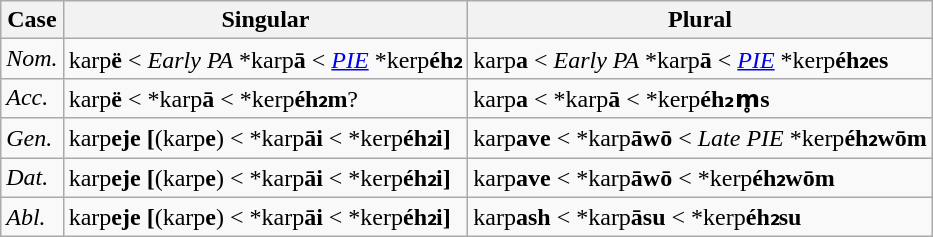<table class="wikitable sortable">
<tr>
<th>Case</th>
<th>Singular</th>
<th>Plural</th>
</tr>
<tr>
<td><em>Nom.</em></td>
<td>karp<strong>ë</strong> < <em>Early</em> <em>PA</em> *karp<strong>ā</strong> < <em><a href='#'>PIE</a></em> *kerp<strong>éh₂</strong></td>
<td>karp<strong>a</strong> < <em>Early PA</em> *karp<strong>ā</strong> < <em><a href='#'>PIE</a></em> *kerp<strong>éh₂es</strong></td>
</tr>
<tr>
<td><em>Acc.</em></td>
<td>karp<strong>ë</strong> < *karp<strong>ā</strong> < *kerp<strong>éh₂m</strong>?</td>
<td>karp<strong>a</strong> < *karp<strong>ā</strong> < *kerp<strong>éh₂m̥s</strong></td>
</tr>
<tr>
<td><em>Gen.</em></td>
<td>karp<strong>eje</strong> <strong>[</strong>(karp<strong>e</strong>) < *karp<strong>āi</strong> < *kerp<strong>éh₂i]</strong></td>
<td>karp<strong>ave</strong> < *karp<strong>āwō</strong> < <em>Late PIE</em> *kerp<strong>éh₂wōm</strong></td>
</tr>
<tr>
<td><em>Dat.</em></td>
<td>karp<strong>eje</strong> <strong>[</strong>(karp<strong>e</strong>) < *karp<strong>āi</strong> < *kerp<strong>éh₂i]</strong></td>
<td>karp<strong>ave</strong> < *karp<strong>āwō</strong> < *kerp<strong>éh₂wōm</strong></td>
</tr>
<tr>
<td><em>Abl.</em></td>
<td>karp<strong>eje</strong> <strong>[</strong>(karp<strong>e</strong>) < *karp<strong>āi</strong> < *kerp<strong>éh₂i]</strong></td>
<td>karp<strong>ash</strong> < *karp<strong>āsu</strong> < *kerp<strong>éh₂su</strong></td>
</tr>
</table>
